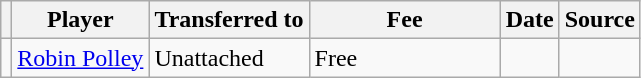<table class="wikitable plainrowheaders sortable">
<tr>
<th></th>
<th scope="col">Player</th>
<th>Transferred to</th>
<th style="width: 120px;">Fee</th>
<th scope="col">Date</th>
<th scope="col">Source</th>
</tr>
<tr>
<td align="center"></td>
<td> <a href='#'>Robin Polley</a></td>
<td>Unattached</td>
<td>Free</td>
<td></td>
<td></td>
</tr>
</table>
